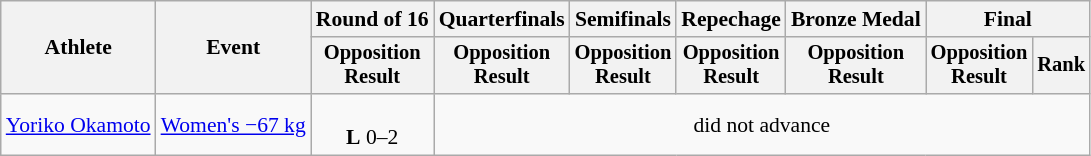<table class="wikitable" style="font-size:90%;">
<tr>
<th rowspan="2">Athlete</th>
<th rowspan="2">Event</th>
<th>Round of 16</th>
<th>Quarterfinals</th>
<th>Semifinals</th>
<th>Repechage</th>
<th>Bronze Medal</th>
<th colspan=2>Final</th>
</tr>
<tr style="font-size:95%">
<th>Opposition<br>Result</th>
<th>Opposition<br>Result</th>
<th>Opposition<br>Result</th>
<th>Opposition<br>Result</th>
<th>Opposition<br>Result</th>
<th>Opposition<br>Result</th>
<th>Rank</th>
</tr>
<tr align=center>
<td align=left><a href='#'>Yoriko Okamoto</a></td>
<td align=left><a href='#'>Women's −67 kg</a></td>
<td><br><strong>L</strong> 0–2</td>
<td colspan=6>did not advance</td>
</tr>
</table>
